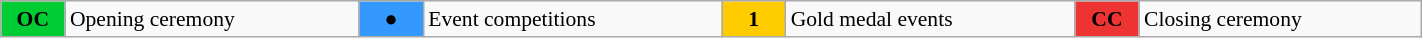<table class=wikitable style="margin:0.5em auto; font-size:90%; position:relative; width:75%;">
<tr>
<td style="width:2.5em; background-color:#00cc33; text-align:center;"><strong>OC</strong></td>
<td>Opening ceremony</td>
<td style="width:2.5em; background-color:#3399ff; text-align:center;">●</td>
<td>Event competitions</td>
<td style="width:2.5em; background-color:#ffcc00; text-align:center;"><strong>1</strong></td>
<td>Gold medal events</td>
<td style="width:2.5em; background-color:#ee3333; text-align:center;"><strong>CC</strong></td>
<td>Closing ceremony</td>
</tr>
</table>
